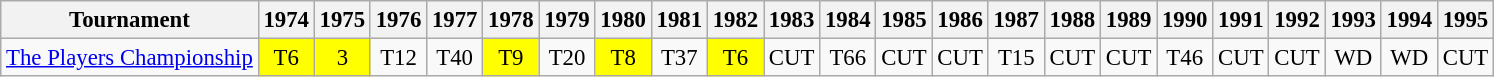<table class="wikitable" style="font-size:95%;text-align:center;">
<tr>
<th>Tournament</th>
<th>1974</th>
<th>1975</th>
<th>1976</th>
<th>1977</th>
<th>1978</th>
<th>1979</th>
<th>1980</th>
<th>1981</th>
<th>1982</th>
<th>1983</th>
<th>1984</th>
<th>1985</th>
<th>1986</th>
<th>1987</th>
<th>1988</th>
<th>1989</th>
<th>1990</th>
<th>1991</th>
<th>1992</th>
<th>1993</th>
<th>1994</th>
<th>1995</th>
</tr>
<tr>
<td align=left><a href='#'>The Players Championship</a></td>
<td style="background:yellow;">T6</td>
<td style="background:yellow;">3</td>
<td>T12</td>
<td>T40</td>
<td style="background:yellow;">T9</td>
<td>T20</td>
<td style="background:yellow;">T8</td>
<td>T37</td>
<td style="background:yellow;">T6</td>
<td>CUT</td>
<td>T66</td>
<td>CUT</td>
<td>CUT</td>
<td>T15</td>
<td>CUT</td>
<td>CUT</td>
<td>T46</td>
<td>CUT</td>
<td>CUT</td>
<td>WD</td>
<td>WD</td>
<td>CUT</td>
</tr>
</table>
